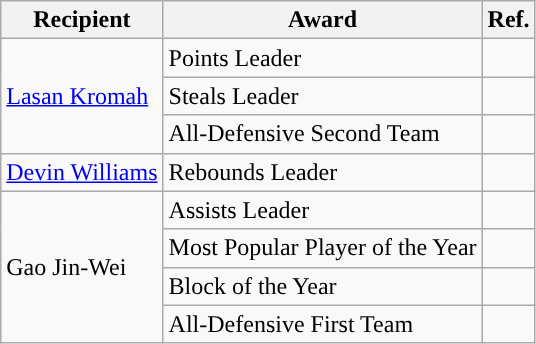<table class="wikitable">
<tr>
<th>Recipient</th>
<th>Award</th>
<th>Ref.</th>
</tr>
<tr>
<td rowspan=3><a href='#'>Lasan Kromah</a></td>
<td>Points Leader</td>
<td></td>
</tr>
<tr>
<td>Steals Leader</td>
<td></td>
</tr>
<tr>
<td>All-Defensive Second Team</td>
<td></td>
</tr>
<tr>
<td><a href='#'>Devin Williams</a></td>
<td>Rebounds Leader</td>
<td></td>
</tr>
<tr>
<td rowspan=4>Gao Jin-Wei</td>
<td>Assists Leader</td>
<td></td>
</tr>
<tr>
<td>Most Popular Player of the Year</td>
<td></td>
</tr>
<tr>
<td>Block of the Year</td>
<td></td>
</tr>
<tr>
<td>All-Defensive First Team</td>
<td></td>
</tr>
</table>
